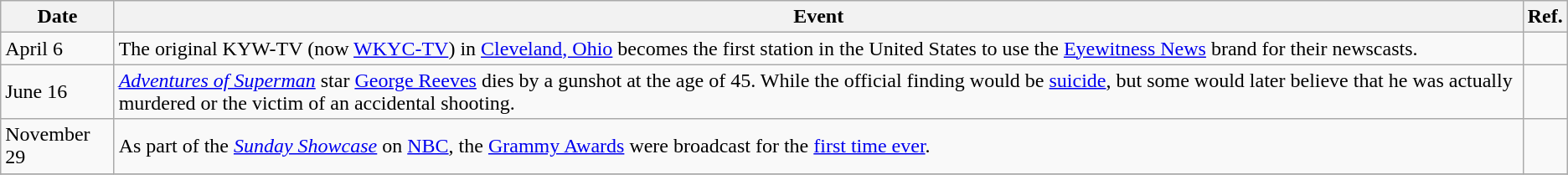<table class="wikitable sortable">
<tr>
<th>Date</th>
<th>Event</th>
<th>Ref.</th>
</tr>
<tr>
<td>April 6</td>
<td>The original KYW-TV (now <a href='#'>WKYC-TV</a>) in <a href='#'>Cleveland, Ohio</a> becomes the first station in the United States to use the <a href='#'>Eyewitness News</a> brand for their newscasts.</td>
<td></td>
</tr>
<tr>
<td>June 16</td>
<td><em><a href='#'>Adventures of Superman</a></em> star <a href='#'>George Reeves</a> dies by a gunshot at the age of 45. While the official finding would be <a href='#'>suicide</a>, but some would later believe that he was actually murdered or the victim of an accidental shooting.</td>
<td></td>
</tr>
<tr>
<td>November 29</td>
<td>As part of the <em><a href='#'>Sunday Showcase</a></em> on <a href='#'>NBC</a>, the <a href='#'>Grammy Awards</a> were broadcast for the <a href='#'>first time ever</a>.</td>
<td></td>
</tr>
<tr>
</tr>
</table>
